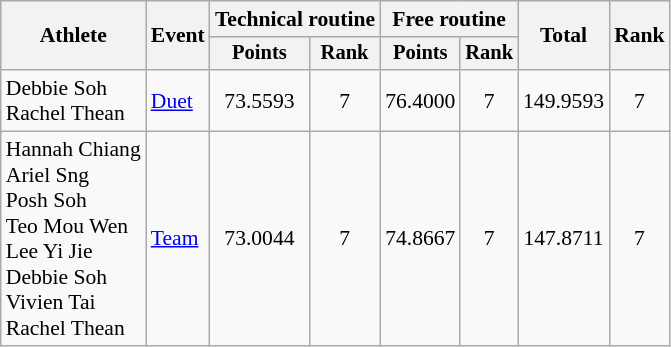<table class=wikitable style=font-size:90%;text-align:center>
<tr>
<th rowspan="2">Athlete</th>
<th rowspan="2">Event</th>
<th colspan="2">Technical routine</th>
<th colspan="2">Free routine</th>
<th rowspan="2">Total</th>
<th rowspan="2">Rank</th>
</tr>
<tr style="font-size:95%">
<th>Points</th>
<th>Rank</th>
<th>Points</th>
<th>Rank</th>
</tr>
<tr>
<td align=left>Debbie Soh<br>Rachel Thean</td>
<td align=left><a href='#'>Duet</a></td>
<td>73.5593</td>
<td>7</td>
<td>76.4000</td>
<td>7</td>
<td>149.9593</td>
<td>7</td>
</tr>
<tr>
<td align=left>Hannah Chiang<br>Ariel Sng<br>Posh Soh<br>Teo Mou Wen<br>Lee Yi Jie<br>Debbie Soh<br>Vivien Tai<br>Rachel Thean</td>
<td align=left><a href='#'>Team</a></td>
<td>73.0044</td>
<td>7</td>
<td>74.8667</td>
<td>7</td>
<td>147.8711</td>
<td>7</td>
</tr>
</table>
